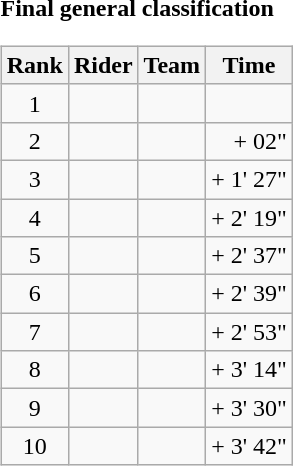<table>
<tr>
<td><strong>Final general classification</strong><br><table class="wikitable">
<tr>
<th scope="col">Rank</th>
<th scope="col">Rider</th>
<th scope="col">Team</th>
<th scope="col">Time</th>
</tr>
<tr>
<td style="text-align:center;">1</td>
<td></td>
<td></td>
<td style="text-align:right;"></td>
</tr>
<tr>
<td style="text-align:center;">2</td>
<td></td>
<td></td>
<td style="text-align:right;">+ 02"</td>
</tr>
<tr>
<td style="text-align:center;">3</td>
<td></td>
<td></td>
<td style="text-align:right;">+ 1' 27"</td>
</tr>
<tr>
<td style="text-align:center;">4</td>
<td></td>
<td></td>
<td style="text-align:right;">+ 2' 19"</td>
</tr>
<tr>
<td style="text-align:center;">5</td>
<td></td>
<td></td>
<td style="text-align:right;">+ 2' 37"</td>
</tr>
<tr>
<td style="text-align:center;">6</td>
<td></td>
<td></td>
<td style="text-align:right;">+ 2' 39"</td>
</tr>
<tr>
<td style="text-align:center;">7</td>
<td></td>
<td></td>
<td style="text-align:right;">+ 2' 53"</td>
</tr>
<tr>
<td style="text-align:center;">8</td>
<td></td>
<td></td>
<td style="text-align:right;">+ 3' 14"</td>
</tr>
<tr>
<td style="text-align:center;">9</td>
<td></td>
<td></td>
<td style="text-align:right;">+ 3' 30"</td>
</tr>
<tr>
<td style="text-align:center;">10</td>
<td></td>
<td></td>
<td style="text-align:right;">+ 3' 42"</td>
</tr>
</table>
</td>
</tr>
</table>
